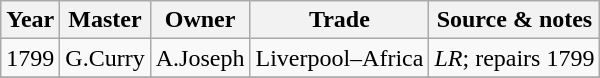<table class=" wikitable">
<tr>
<th>Year</th>
<th>Master</th>
<th>Owner</th>
<th>Trade</th>
<th>Source & notes</th>
</tr>
<tr>
<td>1799</td>
<td>G.Curry</td>
<td>A.Joseph</td>
<td>Liverpool–Africa</td>
<td><em>LR</em>; repairs 1799</td>
</tr>
<tr>
</tr>
</table>
